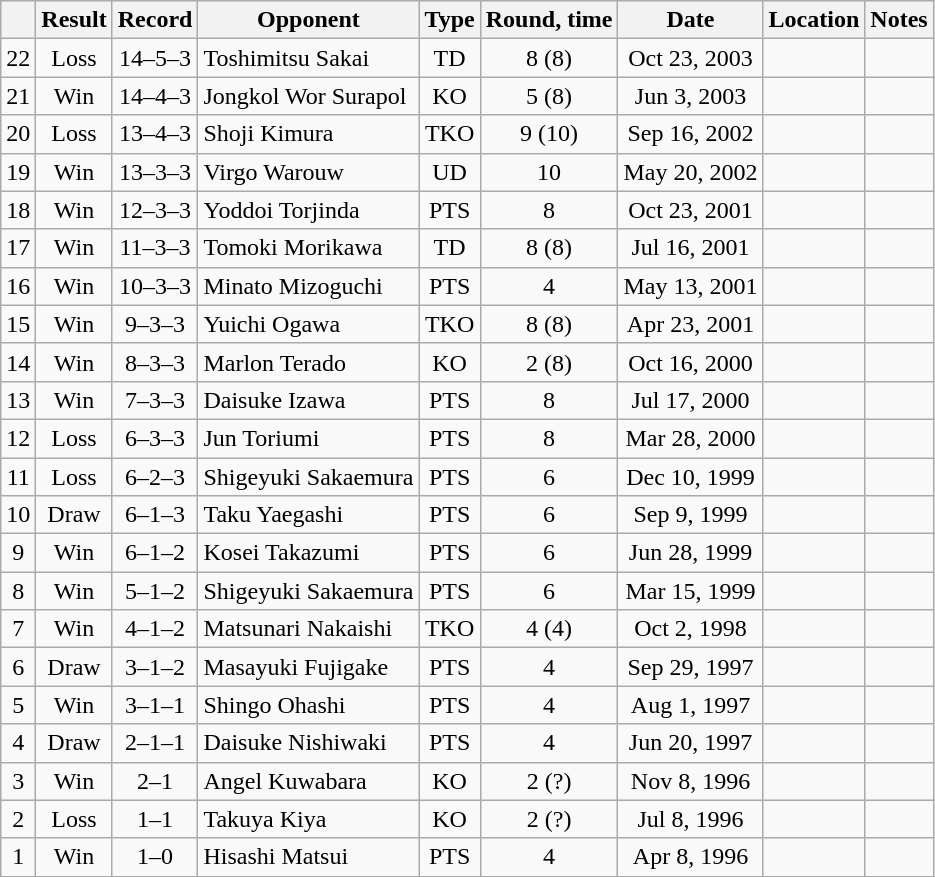<table class="wikitable" style="text-align:center">
<tr>
<th></th>
<th>Result</th>
<th>Record</th>
<th>Opponent</th>
<th>Type</th>
<th>Round, time</th>
<th>Date</th>
<th>Location</th>
<th>Notes</th>
</tr>
<tr>
<td>22</td>
<td>Loss</td>
<td>14–5–3</td>
<td align=left> Toshimitsu Sakai</td>
<td>TD</td>
<td>8 (8)</td>
<td>Oct 23, 2003</td>
<td align=left> </td>
<td align=left></td>
</tr>
<tr>
<td>21</td>
<td>Win</td>
<td>14–4–3</td>
<td align=left> Jongkol Wor Surapol</td>
<td>KO</td>
<td>5 (8)</td>
<td>Jun 3, 2003</td>
<td align=left> </td>
<td align=left></td>
</tr>
<tr>
<td>20</td>
<td>Loss</td>
<td>13–4–3</td>
<td align=left> Shoji Kimura</td>
<td>TKO</td>
<td>9 (10)</td>
<td>Sep 16, 2002</td>
<td align=left> </td>
<td align=left></td>
</tr>
<tr>
<td>19</td>
<td>Win</td>
<td>13–3–3</td>
<td align=left> Virgo Warouw</td>
<td>UD</td>
<td>10</td>
<td>May 20, 2002</td>
<td align=left> </td>
<td align=left></td>
</tr>
<tr>
<td>18</td>
<td>Win</td>
<td>12–3–3</td>
<td align=left> Yoddoi Torjinda</td>
<td>PTS</td>
<td>8</td>
<td>Oct 23, 2001</td>
<td align=left> </td>
<td align=left></td>
</tr>
<tr>
<td>17</td>
<td>Win</td>
<td>11–3–3</td>
<td align=left> Tomoki Morikawa</td>
<td>TD</td>
<td>8 (8)</td>
<td>Jul 16, 2001</td>
<td align=left> </td>
<td align=left></td>
</tr>
<tr>
<td>16</td>
<td>Win</td>
<td>10–3–3</td>
<td align=left> Minato Mizoguchi</td>
<td>PTS</td>
<td>4</td>
<td>May 13, 2001</td>
<td align=left> </td>
<td align=left></td>
</tr>
<tr>
<td>15</td>
<td>Win</td>
<td>9–3–3</td>
<td align=left> Yuichi Ogawa</td>
<td>TKO</td>
<td>8 (8)</td>
<td>Apr 23, 2001</td>
<td align=left> </td>
<td align=left></td>
</tr>
<tr>
<td>14</td>
<td>Win</td>
<td>8–3–3</td>
<td align=left> Marlon Terado</td>
<td>KO</td>
<td>2 (8)</td>
<td>Oct 16, 2000</td>
<td align=left> </td>
<td align=left></td>
</tr>
<tr>
<td>13</td>
<td>Win</td>
<td>7–3–3</td>
<td align=left> Daisuke Izawa</td>
<td>PTS</td>
<td>8</td>
<td>Jul 17, 2000</td>
<td align=left> </td>
<td align=left></td>
</tr>
<tr>
<td>12</td>
<td>Loss</td>
<td>6–3–3</td>
<td align=left> Jun Toriumi</td>
<td>PTS</td>
<td>8</td>
<td>Mar 28, 2000</td>
<td align=left> </td>
<td align=left></td>
</tr>
<tr>
<td>11</td>
<td>Loss</td>
<td>6–2–3</td>
<td align=left> Shigeyuki Sakaemura</td>
<td>PTS</td>
<td>6</td>
<td>Dec 10, 1999</td>
<td align=left> </td>
<td align=left></td>
</tr>
<tr>
<td>10</td>
<td>Draw</td>
<td>6–1–3</td>
<td align=left> Taku Yaegashi</td>
<td>PTS</td>
<td>6</td>
<td>Sep 9, 1999</td>
<td align=left> </td>
<td align=left></td>
</tr>
<tr>
<td>9</td>
<td>Win</td>
<td>6–1–2</td>
<td align=left> Kosei Takazumi</td>
<td>PTS</td>
<td>6</td>
<td>Jun 28, 1999</td>
<td align=left> </td>
<td align=left></td>
</tr>
<tr>
<td>8</td>
<td>Win</td>
<td>5–1–2</td>
<td align=left> Shigeyuki Sakaemura</td>
<td>PTS</td>
<td>6</td>
<td>Mar 15, 1999</td>
<td align=left> </td>
<td align=left></td>
</tr>
<tr>
<td>7</td>
<td>Win</td>
<td>4–1–2</td>
<td align=left> Matsunari Nakaishi</td>
<td>TKO</td>
<td>4 (4)</td>
<td>Oct 2, 1998</td>
<td align=left> </td>
<td align=left></td>
</tr>
<tr>
<td>6</td>
<td>Draw</td>
<td>3–1–2</td>
<td align=left> Masayuki Fujigake</td>
<td>PTS</td>
<td>4</td>
<td>Sep 29, 1997</td>
<td align=left> </td>
<td align=left></td>
</tr>
<tr>
<td>5</td>
<td>Win</td>
<td>3–1–1</td>
<td align=left> Shingo Ohashi</td>
<td>PTS</td>
<td>4</td>
<td>Aug 1, 1997</td>
<td align=left> </td>
<td align=left></td>
</tr>
<tr>
<td>4</td>
<td>Draw</td>
<td>2–1–1</td>
<td align=left> Daisuke Nishiwaki</td>
<td>PTS</td>
<td>4</td>
<td>Jun 20, 1997</td>
<td align=left> </td>
<td align=left></td>
</tr>
<tr>
<td>3</td>
<td>Win</td>
<td>2–1</td>
<td align=left> Angel Kuwabara</td>
<td>KO</td>
<td>2 (?)</td>
<td>Nov 8, 1996</td>
<td align=left> </td>
<td align=left></td>
</tr>
<tr>
<td>2</td>
<td>Loss</td>
<td>1–1</td>
<td align=left> Takuya Kiya</td>
<td>KO</td>
<td>2 (?)</td>
<td>Jul 8, 1996</td>
<td align=left> </td>
<td align=left></td>
</tr>
<tr>
<td>1</td>
<td>Win</td>
<td>1–0</td>
<td align=left> Hisashi Matsui</td>
<td>PTS</td>
<td>4</td>
<td>Apr 8, 1996</td>
<td align=left> </td>
<td align=left></td>
</tr>
<tr>
</tr>
</table>
